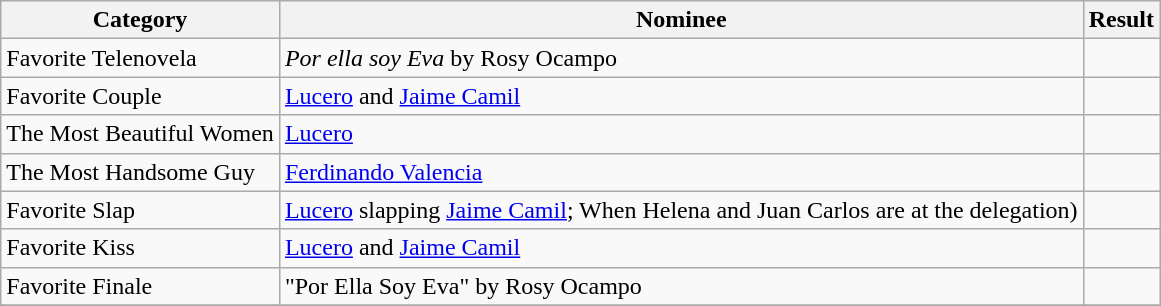<table class="wikitable">
<tr>
<th>Category</th>
<th>Nominee</th>
<th>Result</th>
</tr>
<tr>
<td>Favorite Telenovela</td>
<td><em>Por ella soy Eva</em> by Rosy Ocampo</td>
<td></td>
</tr>
<tr>
<td>Favorite Couple</td>
<td><a href='#'>Lucero</a> and <a href='#'>Jaime Camil</a></td>
<td></td>
</tr>
<tr>
<td>The Most Beautiful Women</td>
<td><a href='#'>Lucero</a></td>
<td></td>
</tr>
<tr>
<td>The Most Handsome Guy</td>
<td><a href='#'>Ferdinando Valencia</a></td>
<td></td>
</tr>
<tr>
<td>Favorite Slap</td>
<td><a href='#'>Lucero</a> slapping <a href='#'>Jaime Camil</a>; When Helena and Juan Carlos are at the delegation)</td>
<td></td>
</tr>
<tr>
<td>Favorite Kiss</td>
<td><a href='#'>Lucero</a> and <a href='#'>Jaime Camil</a></td>
<td></td>
</tr>
<tr>
<td>Favorite Finale</td>
<td>"Por Ella Soy Eva" by Rosy Ocampo</td>
<td></td>
</tr>
<tr>
</tr>
</table>
